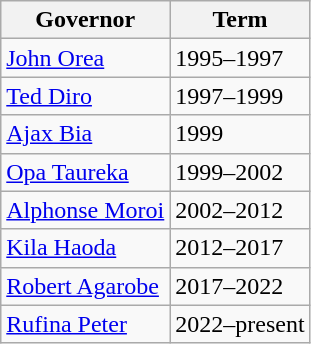<table class="wikitable">
<tr>
<th><strong>Governor</strong></th>
<th><strong>Term</strong></th>
</tr>
<tr>
<td><a href='#'>John Orea</a></td>
<td>1995–1997</td>
</tr>
<tr>
<td><a href='#'>Ted Diro</a></td>
<td>1997–1999</td>
</tr>
<tr>
<td><a href='#'>Ajax Bia</a></td>
<td>1999</td>
</tr>
<tr>
<td><a href='#'>Opa Taureka</a></td>
<td>1999–2002</td>
</tr>
<tr>
<td><a href='#'>Alphonse Moroi</a></td>
<td>2002–2012</td>
</tr>
<tr>
<td><a href='#'>Kila Haoda</a></td>
<td>2012–2017</td>
</tr>
<tr>
<td><a href='#'>Robert Agarobe</a></td>
<td>2017–2022</td>
</tr>
<tr>
<td><a href='#'>Rufina Peter</a></td>
<td>2022–present</td>
</tr>
</table>
